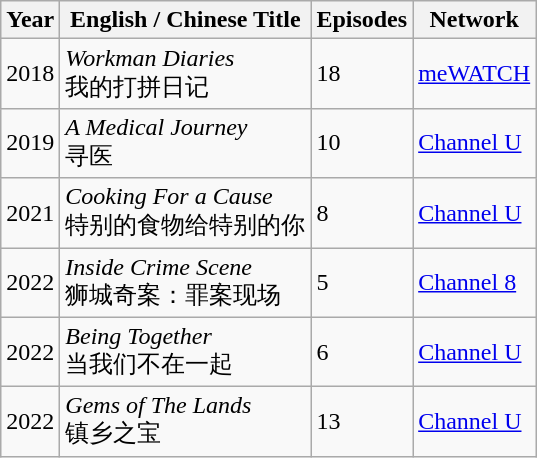<table class="wikitable sortable">
<tr>
<th>Year</th>
<th>English / Chinese Title</th>
<th>Episodes</th>
<th>Network</th>
</tr>
<tr>
<td>2018</td>
<td><em>Workman Diaries</em> <br> 我的打拼日记</td>
<td>18</td>
<td><a href='#'>meWATCH</a></td>
</tr>
<tr>
<td>2019</td>
<td><em>A Medical Journey</em> <br> 寻医</td>
<td>10</td>
<td><a href='#'>Channel U</a></td>
</tr>
<tr>
<td>2021</td>
<td><em>Cooking For a Cause</em> <br> 特别的食物给特别的你</td>
<td>8</td>
<td><a href='#'>Channel U</a></td>
</tr>
<tr>
<td>2022</td>
<td><em>Inside Crime Scene</em> <br> 狮城奇案：罪案现场</td>
<td>5</td>
<td><a href='#'>Channel 8</a></td>
</tr>
<tr>
<td>2022</td>
<td><em>Being Together</em> <br> 当我们不在一起</td>
<td>6</td>
<td><a href='#'>Channel U</a></td>
</tr>
<tr>
<td>2022</td>
<td><em>Gems of The Lands</em> <br> 镇乡之宝</td>
<td>13</td>
<td><a href='#'>Channel U</a></td>
</tr>
</table>
